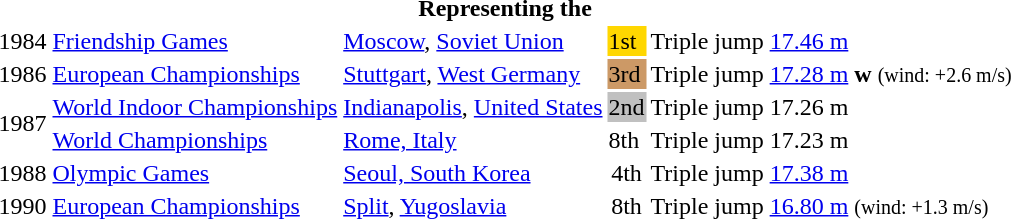<table>
<tr>
<th colspan="6">Representing the </th>
</tr>
<tr>
<td>1984</td>
<td><a href='#'>Friendship Games</a></td>
<td><a href='#'>Moscow</a>, <a href='#'>Soviet Union</a></td>
<td bgcolor="gold">1st</td>
<td>Triple jump</td>
<td><a href='#'>17.46 m</a></td>
</tr>
<tr>
<td>1986</td>
<td><a href='#'>European Championships</a></td>
<td><a href='#'>Stuttgart</a>, <a href='#'>West Germany</a></td>
<td bgcolor="cc9966">3rd</td>
<td>Triple jump</td>
<td><a href='#'>17.28 m</a> <strong>w</strong> <small>(wind: +2.6 m/s)</small></td>
</tr>
<tr>
<td rowspan=2>1987</td>
<td><a href='#'>World Indoor Championships</a></td>
<td><a href='#'>Indianapolis</a>, <a href='#'>United States</a></td>
<td bgcolor="silver">2nd</td>
<td>Triple jump</td>
<td>17.26 m</td>
</tr>
<tr>
<td><a href='#'>World Championships</a></td>
<td><a href='#'>Rome, Italy</a></td>
<td>8th</td>
<td>Triple jump</td>
<td>17.23 m</td>
</tr>
<tr>
<td>1988</td>
<td><a href='#'>Olympic Games</a></td>
<td><a href='#'>Seoul, South Korea</a></td>
<td align="center">4th</td>
<td>Triple jump</td>
<td><a href='#'>17.38 m</a></td>
</tr>
<tr>
<td>1990</td>
<td><a href='#'>European Championships</a></td>
<td><a href='#'>Split</a>, <a href='#'>Yugoslavia</a></td>
<td align="center">8th</td>
<td>Triple jump</td>
<td><a href='#'>16.80 m</a> <small>(wind: +1.3 m/s)</small></td>
</tr>
</table>
